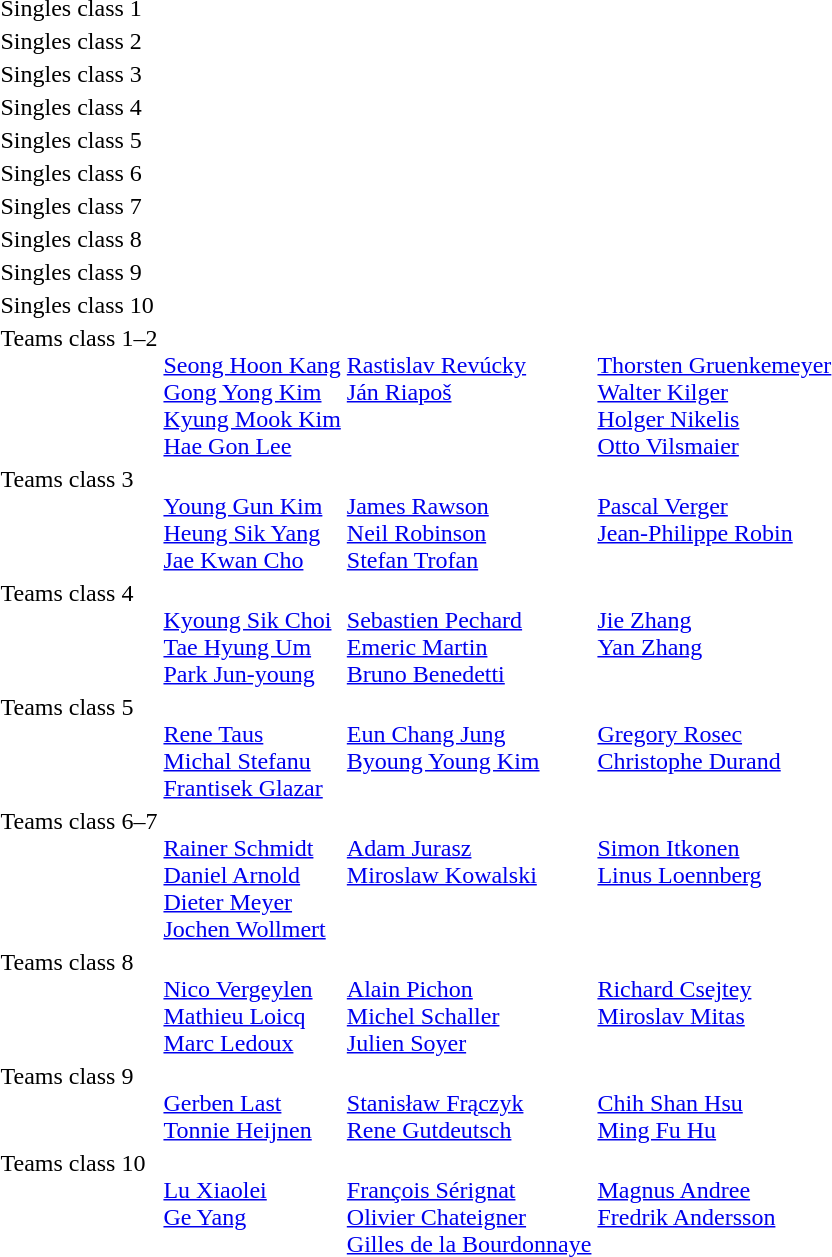<table>
<tr>
<td>Singles class 1<br></td>
<td></td>
<td></td>
<td></td>
</tr>
<tr>
<td>Singles class 2<br></td>
<td></td>
<td></td>
<td></td>
</tr>
<tr>
<td>Singles class 3<br></td>
<td></td>
<td></td>
<td></td>
</tr>
<tr>
<td>Singles class 4<br></td>
<td></td>
<td></td>
<td></td>
</tr>
<tr>
<td>Singles class 5<br></td>
<td></td>
<td></td>
<td></td>
</tr>
<tr>
<td>Singles class 6<br></td>
<td></td>
<td></td>
<td></td>
</tr>
<tr>
<td>Singles class 7<br></td>
<td></td>
<td></td>
<td></td>
</tr>
<tr>
<td>Singles class 8<br></td>
<td></td>
<td></td>
<td></td>
</tr>
<tr>
<td>Singles class 9<br></td>
<td></td>
<td></td>
<td></td>
</tr>
<tr>
<td>Singles class 10<br></td>
<td></td>
<td></td>
<td></td>
</tr>
<tr valign=top>
<td>Teams class 1–2<br></td>
<td> <br> <a href='#'>Seong Hoon Kang</a> <br> <a href='#'>Gong Yong Kim</a> <br> <a href='#'>Kyung Mook Kim</a> <br> <a href='#'>Hae Gon Lee</a></td>
<td> <br> <a href='#'>Rastislav Revúcky</a> <br> <a href='#'>Ján Riapoš</a></td>
<td> <br> <a href='#'>Thorsten Gruenkemeyer</a> <br> <a href='#'>Walter Kilger</a> <br> <a href='#'>Holger Nikelis</a> <br> <a href='#'>Otto Vilsmaier</a></td>
</tr>
<tr valign=top>
<td>Teams class 3<br></td>
<td> <br> <a href='#'>Young Gun Kim</a> <br> <a href='#'>Heung Sik Yang</a> <br> <a href='#'>Jae Kwan Cho</a></td>
<td> <br> <a href='#'>James Rawson</a> <br> <a href='#'>Neil Robinson</a> <br> <a href='#'>Stefan Trofan</a></td>
<td> <br> <a href='#'>Pascal Verger</a> <br> <a href='#'>Jean-Philippe Robin</a></td>
</tr>
<tr valign=top>
<td>Teams class 4<br></td>
<td> <br> <a href='#'>Kyoung Sik Choi</a> <br> <a href='#'>Tae Hyung Um</a> <br> <a href='#'>Park Jun-young</a></td>
<td> <br> <a href='#'>Sebastien Pechard</a> <br> <a href='#'>Emeric Martin</a> <br> <a href='#'>Bruno Benedetti</a></td>
<td> <br> <a href='#'>Jie Zhang</a> <br> <a href='#'>Yan Zhang</a></td>
</tr>
<tr valign=top>
<td>Teams class 5<br></td>
<td> <br> <a href='#'>Rene Taus</a> <br> <a href='#'>Michal Stefanu</a> <br> <a href='#'>Frantisek Glazar</a></td>
<td> <br> <a href='#'>Eun Chang Jung</a> <br> <a href='#'>Byoung Young Kim</a></td>
<td> <br> <a href='#'>Gregory Rosec</a> <br> <a href='#'>Christophe Durand</a></td>
</tr>
<tr valign=top>
<td>Teams class 6–7<br></td>
<td> <br> <a href='#'>Rainer Schmidt</a> <br> <a href='#'>Daniel Arnold</a> <br> <a href='#'>Dieter Meyer</a> <br> <a href='#'>Jochen Wollmert</a></td>
<td> <br> <a href='#'>Adam Jurasz</a> <br> <a href='#'>Miroslaw Kowalski</a></td>
<td> <br> <a href='#'>Simon Itkonen</a> <br> <a href='#'>Linus Loennberg</a></td>
</tr>
<tr valign=top>
<td>Teams class 8<br></td>
<td> <br> <a href='#'>Nico Vergeylen</a> <br> <a href='#'>Mathieu Loicq</a> <br> <a href='#'>Marc Ledoux</a></td>
<td> <br> <a href='#'>Alain Pichon</a> <br> <a href='#'>Michel Schaller</a> <br> <a href='#'>Julien Soyer</a></td>
<td> <br> <a href='#'>Richard Csejtey</a> <br> <a href='#'>Miroslav Mitas</a></td>
</tr>
<tr valign=top>
<td>Teams class 9<br></td>
<td> <br> <a href='#'>Gerben Last</a> <br> <a href='#'>Tonnie Heijnen</a></td>
<td> <br> <a href='#'>Stanisław Frączyk</a> <br> <a href='#'>Rene Gutdeutsch</a></td>
<td> <br> <a href='#'>Chih Shan Hsu</a> <br> <a href='#'>Ming Fu Hu</a></td>
</tr>
<tr valign=top>
<td>Teams class 10<br></td>
<td> <br> <a href='#'>Lu Xiaolei</a> <br> <a href='#'>Ge Yang</a></td>
<td> <br> <a href='#'>François Sérignat</a> <br> <a href='#'>Olivier Chateigner</a> <br> <a href='#'>Gilles de la Bourdonnaye</a></td>
<td> <br> <a href='#'>Magnus Andree</a> <br> <a href='#'>Fredrik Andersson</a></td>
</tr>
</table>
